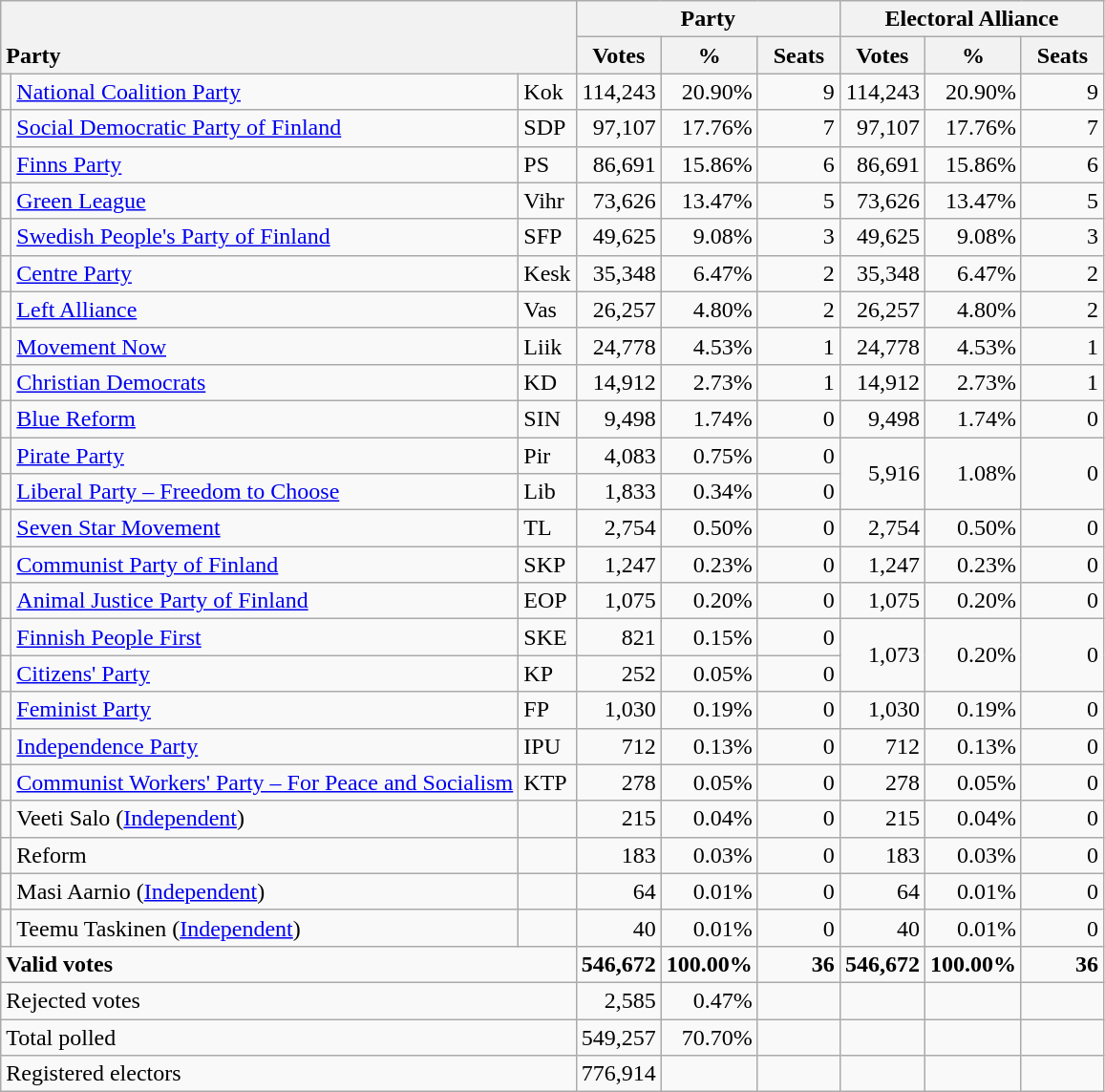<table class="wikitable" border="1" style="text-align:right;">
<tr>
<th style="text-align:left;" valign=bottom rowspan=2 colspan=3>Party</th>
<th colspan=3>Party</th>
<th colspan=3>Electoral Alliance</th>
</tr>
<tr>
<th align=center valign=bottom width="50">Votes</th>
<th align=center valign=bottom width="50">%</th>
<th align=center valign=bottom width="50">Seats</th>
<th align=center valign=bottom width="50">Votes</th>
<th align=center valign=bottom width="50">%</th>
<th align=center valign=bottom width="50">Seats</th>
</tr>
<tr>
<td></td>
<td align=left><a href='#'>National Coalition Party</a></td>
<td align=left>Kok</td>
<td>114,243</td>
<td>20.90%</td>
<td>9</td>
<td>114,243</td>
<td>20.90%</td>
<td>9</td>
</tr>
<tr>
<td></td>
<td align=left style="white-space: nowrap;"><a href='#'>Social Democratic Party of Finland</a></td>
<td align=left>SDP</td>
<td>97,107</td>
<td>17.76%</td>
<td>7</td>
<td>97,107</td>
<td>17.76%</td>
<td>7</td>
</tr>
<tr>
<td></td>
<td align=left><a href='#'>Finns Party</a></td>
<td align=left>PS</td>
<td>86,691</td>
<td>15.86%</td>
<td>6</td>
<td>86,691</td>
<td>15.86%</td>
<td>6</td>
</tr>
<tr>
<td></td>
<td align=left><a href='#'>Green League</a></td>
<td align=left>Vihr</td>
<td>73,626</td>
<td>13.47%</td>
<td>5</td>
<td>73,626</td>
<td>13.47%</td>
<td>5</td>
</tr>
<tr>
<td></td>
<td align=left><a href='#'>Swedish People's Party of Finland</a></td>
<td align=left>SFP</td>
<td>49,625</td>
<td>9.08%</td>
<td>3</td>
<td>49,625</td>
<td>9.08%</td>
<td>3</td>
</tr>
<tr>
<td></td>
<td align=left><a href='#'>Centre Party</a></td>
<td align=left>Kesk</td>
<td>35,348</td>
<td>6.47%</td>
<td>2</td>
<td>35,348</td>
<td>6.47%</td>
<td>2</td>
</tr>
<tr>
<td></td>
<td align=left><a href='#'>Left Alliance</a></td>
<td align=left>Vas</td>
<td>26,257</td>
<td>4.80%</td>
<td>2</td>
<td>26,257</td>
<td>4.80%</td>
<td>2</td>
</tr>
<tr>
<td></td>
<td align=left><a href='#'>Movement Now</a></td>
<td align=left>Liik</td>
<td>24,778</td>
<td>4.53%</td>
<td>1</td>
<td>24,778</td>
<td>4.53%</td>
<td>1</td>
</tr>
<tr>
<td></td>
<td align=left><a href='#'>Christian Democrats</a></td>
<td align=left>KD</td>
<td>14,912</td>
<td>2.73%</td>
<td>1</td>
<td>14,912</td>
<td>2.73%</td>
<td>1</td>
</tr>
<tr>
<td></td>
<td align=left><a href='#'>Blue Reform</a></td>
<td align=left>SIN</td>
<td>9,498</td>
<td>1.74%</td>
<td>0</td>
<td>9,498</td>
<td>1.74%</td>
<td>0</td>
</tr>
<tr>
<td></td>
<td align=left><a href='#'>Pirate Party</a></td>
<td align=left>Pir</td>
<td>4,083</td>
<td>0.75%</td>
<td>0</td>
<td rowspan=2>5,916</td>
<td rowspan=2>1.08%</td>
<td rowspan=2>0</td>
</tr>
<tr>
<td></td>
<td align=left><a href='#'>Liberal Party – Freedom to Choose</a></td>
<td align=left>Lib</td>
<td>1,833</td>
<td>0.34%</td>
<td>0</td>
</tr>
<tr>
<td></td>
<td align=left><a href='#'>Seven Star Movement</a></td>
<td align=left>TL</td>
<td>2,754</td>
<td>0.50%</td>
<td>0</td>
<td>2,754</td>
<td>0.50%</td>
<td>0</td>
</tr>
<tr>
<td></td>
<td align=left><a href='#'>Communist Party of Finland</a></td>
<td align=left>SKP</td>
<td>1,247</td>
<td>0.23%</td>
<td>0</td>
<td>1,247</td>
<td>0.23%</td>
<td>0</td>
</tr>
<tr>
<td></td>
<td align=left><a href='#'>Animal Justice Party of Finland</a></td>
<td align=left>EOP</td>
<td>1,075</td>
<td>0.20%</td>
<td>0</td>
<td>1,075</td>
<td>0.20%</td>
<td>0</td>
</tr>
<tr>
<td></td>
<td align=left><a href='#'>Finnish People First</a></td>
<td align=left>SKE</td>
<td>821</td>
<td>0.15%</td>
<td>0</td>
<td rowspan=2>1,073</td>
<td rowspan=2>0.20%</td>
<td rowspan=2>0</td>
</tr>
<tr>
<td></td>
<td align=left><a href='#'>Citizens' Party</a></td>
<td align=left>KP</td>
<td>252</td>
<td>0.05%</td>
<td>0</td>
</tr>
<tr>
<td></td>
<td align=left><a href='#'>Feminist Party</a></td>
<td align=left>FP</td>
<td>1,030</td>
<td>0.19%</td>
<td>0</td>
<td>1,030</td>
<td>0.19%</td>
<td>0</td>
</tr>
<tr>
<td></td>
<td align=left><a href='#'>Independence Party</a></td>
<td align=left>IPU</td>
<td>712</td>
<td>0.13%</td>
<td>0</td>
<td>712</td>
<td>0.13%</td>
<td>0</td>
</tr>
<tr>
<td></td>
<td align=left><a href='#'>Communist Workers' Party – For Peace and Socialism</a></td>
<td align=left>KTP</td>
<td>278</td>
<td>0.05%</td>
<td>0</td>
<td>278</td>
<td>0.05%</td>
<td>0</td>
</tr>
<tr>
<td></td>
<td align=left>Veeti Salo (<a href='#'>Independent</a>)</td>
<td align=left></td>
<td>215</td>
<td>0.04%</td>
<td>0</td>
<td>215</td>
<td>0.04%</td>
<td>0</td>
</tr>
<tr>
<td></td>
<td align=left>Reform</td>
<td align=left></td>
<td>183</td>
<td>0.03%</td>
<td>0</td>
<td>183</td>
<td>0.03%</td>
<td>0</td>
</tr>
<tr>
<td></td>
<td align=left>Masi Aarnio (<a href='#'>Independent</a>)</td>
<td align=left></td>
<td>64</td>
<td>0.01%</td>
<td>0</td>
<td>64</td>
<td>0.01%</td>
<td>0</td>
</tr>
<tr>
<td></td>
<td align=left>Teemu Taskinen (<a href='#'>Independent</a>)</td>
<td align=left></td>
<td>40</td>
<td>0.01%</td>
<td>0</td>
<td>40</td>
<td>0.01%</td>
<td>0</td>
</tr>
<tr style="font-weight:bold">
<td align=left colspan=3>Valid votes</td>
<td>546,672</td>
<td>100.00%</td>
<td>36</td>
<td>546,672</td>
<td>100.00%</td>
<td>36</td>
</tr>
<tr>
<td align=left colspan=3>Rejected votes</td>
<td>2,585</td>
<td>0.47%</td>
<td></td>
<td></td>
<td></td>
<td></td>
</tr>
<tr>
<td align=left colspan=3>Total polled</td>
<td>549,257</td>
<td>70.70%</td>
<td></td>
<td></td>
<td></td>
<td></td>
</tr>
<tr>
<td align=left colspan=3>Registered electors</td>
<td>776,914</td>
<td></td>
<td></td>
<td></td>
<td></td>
<td></td>
</tr>
</table>
